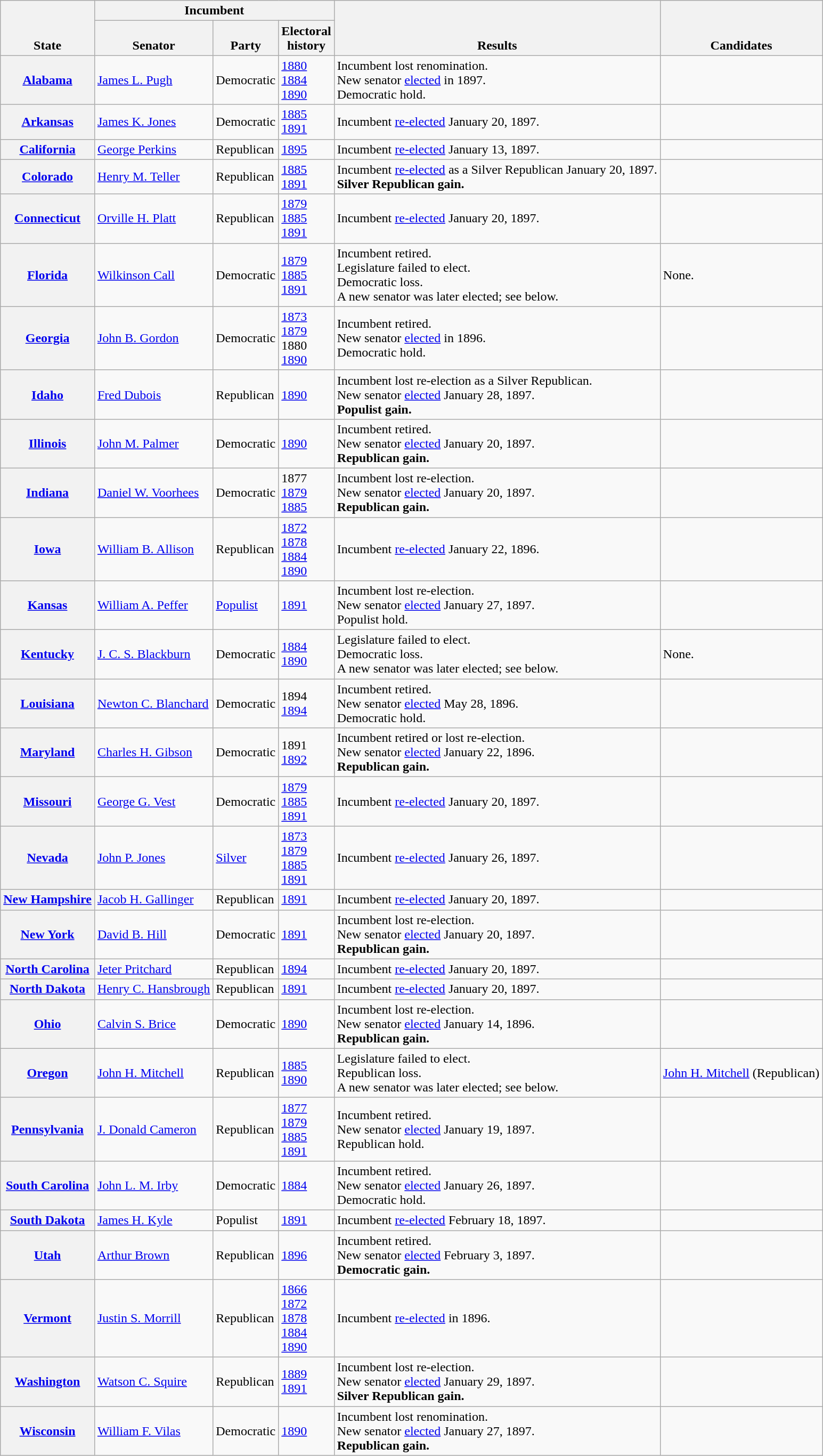<table class=wikitable>
<tr valign=bottom>
<th rowspan=2>State</th>
<th colspan=3>Incumbent</th>
<th rowspan=2>Results</th>
<th rowspan=2>Candidates</th>
</tr>
<tr valign=bottom>
<th>Senator</th>
<th>Party</th>
<th>Electoral<br>history</th>
</tr>
<tr>
<th><a href='#'>Alabama</a></th>
<td><a href='#'>James L. Pugh</a></td>
<td>Democratic</td>
<td><a href='#'>1880 </a><br><a href='#'>1884</a><br><a href='#'>1890</a></td>
<td>Incumbent lost renomination.<br>New senator <a href='#'>elected</a> in 1897.<br>Democratic hold.</td>
<td nowrap></td>
</tr>
<tr>
<th><a href='#'>Arkansas</a></th>
<td><a href='#'>James K. Jones</a></td>
<td>Democratic</td>
<td><a href='#'>1885</a><br><a href='#'>1891</a></td>
<td>Incumbent <a href='#'>re-elected</a> January 20, 1897.</td>
<td nowrap></td>
</tr>
<tr>
<th><a href='#'>California</a></th>
<td><a href='#'>George Perkins</a></td>
<td>Republican</td>
<td><a href='#'>1895 </a></td>
<td>Incumbent <a href='#'>re-elected</a> January 13, 1897.</td>
<td nowrap></td>
</tr>
<tr>
<th><a href='#'>Colorado</a></th>
<td><a href='#'>Henry M. Teller</a></td>
<td>Republican</td>
<td><a href='#'>1885</a><br><a href='#'>1891</a></td>
<td>Incumbent <a href='#'>re-elected</a> as a Silver Republican January 20, 1897.<br><strong>Silver Republican gain.</strong></td>
<td nowrap></td>
</tr>
<tr>
<th><a href='#'>Connecticut</a></th>
<td><a href='#'>Orville H. Platt</a></td>
<td>Republican</td>
<td><a href='#'>1879</a><br><a href='#'>1885</a><br><a href='#'>1891</a></td>
<td>Incumbent <a href='#'>re-elected</a> January 20, 1897.</td>
<td nowrap></td>
</tr>
<tr>
<th><a href='#'>Florida</a></th>
<td><a href='#'>Wilkinson Call</a></td>
<td>Democratic</td>
<td><a href='#'>1879</a><br><a href='#'>1885</a><br><a href='#'>1891</a></td>
<td>Incumbent retired.<br>Legislature failed to elect.<br>Democratic loss.<br>A new senator was later elected; see below.</td>
<td>None.</td>
</tr>
<tr>
<th><a href='#'>Georgia</a></th>
<td><a href='#'>John B. Gordon</a></td>
<td>Democratic</td>
<td><a href='#'>1873</a><br><a href='#'>1879</a><br>1880 <br><a href='#'>1890</a></td>
<td>Incumbent retired.<br>New senator <a href='#'>elected</a> in 1896.<br>Democratic hold.</td>
<td nowrap></td>
</tr>
<tr>
<th><a href='#'>Idaho</a></th>
<td><a href='#'>Fred Dubois</a></td>
<td>Republican</td>
<td><a href='#'>1890</a></td>
<td>Incumbent lost re-election as a Silver Republican.<br>New senator <a href='#'>elected</a> January 28, 1897.<br><strong>Populist gain.</strong></td>
<td nowrap></td>
</tr>
<tr>
<th><a href='#'>Illinois</a></th>
<td><a href='#'>John M. Palmer</a></td>
<td>Democratic</td>
<td><a href='#'>1890</a></td>
<td>Incumbent retired.<br>New senator <a href='#'>elected</a> January 20, 1897.<br><strong>Republican gain.</strong></td>
<td nowrap></td>
</tr>
<tr>
<th><a href='#'>Indiana</a></th>
<td><a href='#'>Daniel W. Voorhees</a></td>
<td>Democratic</td>
<td>1877 <br><a href='#'>1879 </a><br><a href='#'>1885</a></td>
<td>Incumbent lost re-election.<br>New senator <a href='#'>elected</a> January 20, 1897.<br><strong>Republican gain.</strong></td>
<td nowrap></td>
</tr>
<tr>
<th><a href='#'>Iowa</a></th>
<td><a href='#'>William B. Allison</a></td>
<td>Republican</td>
<td><a href='#'>1872</a><br><a href='#'>1878</a><br><a href='#'>1884</a><br><a href='#'>1890</a></td>
<td>Incumbent <a href='#'>re-elected</a> January 22, 1896.</td>
<td nowrap></td>
</tr>
<tr>
<th><a href='#'>Kansas</a></th>
<td><a href='#'>William A. Peffer</a></td>
<td><a href='#'>Populist</a></td>
<td><a href='#'>1891</a></td>
<td>Incumbent lost re-election.<br>New senator <a href='#'>elected</a> January 27, 1897.<br>Populist hold.</td>
<td nowrap></td>
</tr>
<tr>
<th><a href='#'>Kentucky</a></th>
<td><a href='#'>J. C. S. Blackburn</a></td>
<td>Democratic</td>
<td><a href='#'>1884</a><br><a href='#'>1890</a></td>
<td>Legislature failed to elect.<br>Democratic loss.<br>A new senator was later elected; see below.</td>
<td>None.</td>
</tr>
<tr>
<th><a href='#'>Louisiana</a></th>
<td><a href='#'>Newton C. Blanchard</a></td>
<td>Democratic</td>
<td>1894 <br><a href='#'>1894 </a></td>
<td>Incumbent retired.<br>New senator <a href='#'>elected</a> May 28, 1896.<br>Democratic hold.</td>
<td nowrap></td>
</tr>
<tr>
<th><a href='#'>Maryland</a></th>
<td><a href='#'>Charles H. Gibson</a></td>
<td>Democratic</td>
<td>1891 <br><a href='#'>1892 </a></td>
<td>Incumbent retired or lost re-election.<br>New senator <a href='#'>elected</a> January 22, 1896.<br><strong>Republican gain.</strong></td>
<td nowrap></td>
</tr>
<tr>
<th><a href='#'>Missouri</a></th>
<td><a href='#'>George G. Vest</a></td>
<td>Democratic</td>
<td><a href='#'>1879</a><br><a href='#'>1885</a><br><a href='#'>1891</a></td>
<td>Incumbent <a href='#'>re-elected</a> January 20, 1897.</td>
<td nowrap></td>
</tr>
<tr>
<th><a href='#'>Nevada</a></th>
<td><a href='#'>John P. Jones</a></td>
<td><a href='#'>Silver</a></td>
<td><a href='#'>1873</a><br><a href='#'>1879</a><br><a href='#'>1885</a><br><a href='#'>1891</a></td>
<td>Incumbent <a href='#'>re-elected</a> January 26, 1897.</td>
<td nowrap></td>
</tr>
<tr>
<th><a href='#'>New Hampshire</a></th>
<td><a href='#'>Jacob H. Gallinger</a></td>
<td>Republican</td>
<td><a href='#'>1891</a></td>
<td>Incumbent <a href='#'>re-elected</a> January 20, 1897.</td>
<td nowrap></td>
</tr>
<tr>
<th><a href='#'>New York</a></th>
<td><a href='#'>David B. Hill</a></td>
<td>Democratic</td>
<td><a href='#'>1891</a></td>
<td>Incumbent lost re-election.<br>New senator <a href='#'>elected</a> January 20, 1897.<br><strong>Republican gain.</strong></td>
<td nowrap></td>
</tr>
<tr>
<th><a href='#'>North Carolina</a></th>
<td><a href='#'>Jeter Pritchard</a></td>
<td>Republican</td>
<td><a href='#'>1894 </a></td>
<td>Incumbent <a href='#'>re-elected</a> January 20, 1897.</td>
<td nowrap></td>
</tr>
<tr>
<th><a href='#'>North Dakota</a></th>
<td><a href='#'>Henry C. Hansbrough</a></td>
<td>Republican</td>
<td><a href='#'>1891</a></td>
<td>Incumbent <a href='#'>re-elected</a> January 20, 1897.</td>
<td nowrap></td>
</tr>
<tr>
<th><a href='#'>Ohio</a></th>
<td><a href='#'>Calvin S. Brice</a></td>
<td>Democratic</td>
<td><a href='#'>1890</a></td>
<td>Incumbent lost re-election.<br>New senator <a href='#'>elected</a> January 14, 1896.<br><strong>Republican gain.</strong></td>
<td nowrap></td>
</tr>
<tr>
<th><a href='#'>Oregon</a></th>
<td><a href='#'>John H. Mitchell</a></td>
<td>Republican</td>
<td><a href='#'>1885 </a><br><a href='#'>1890</a></td>
<td>Legislature failed to elect.<br>Republican loss.<br>A new senator was later elected; see below.</td>
<td nowrap><a href='#'>John H. Mitchell</a> (Republican)</td>
</tr>
<tr>
<th><a href='#'>Pennsylvania</a></th>
<td><a href='#'>J. Donald Cameron</a></td>
<td>Republican</td>
<td><a href='#'>1877 </a><br><a href='#'>1879</a><br><a href='#'>1885</a><br><a href='#'>1891</a></td>
<td>Incumbent retired.<br>New senator <a href='#'>elected</a> January 19, 1897.<br>Republican hold.</td>
<td nowrap></td>
</tr>
<tr>
<th><a href='#'>South Carolina</a></th>
<td><a href='#'>John L. M. Irby</a></td>
<td>Democratic</td>
<td><a href='#'>1884</a></td>
<td>Incumbent retired.<br>New senator <a href='#'>elected</a> January 26, 1897.<br>Democratic hold.</td>
<td nowrap></td>
</tr>
<tr>
<th><a href='#'>South Dakota</a></th>
<td><a href='#'>James H. Kyle</a></td>
<td>Populist</td>
<td><a href='#'>1891</a></td>
<td>Incumbent <a href='#'>re-elected</a> February 18, 1897.</td>
<td nowrap></td>
</tr>
<tr>
<th><a href='#'>Utah</a></th>
<td><a href='#'>Arthur Brown</a></td>
<td>Republican</td>
<td><a href='#'>1896 </a></td>
<td>Incumbent retired.<br>New senator <a href='#'>elected</a> February 3, 1897.<br><strong>Democratic gain.</strong></td>
<td nowrap></td>
</tr>
<tr>
<th><a href='#'>Vermont</a></th>
<td><a href='#'>Justin S. Morrill</a></td>
<td>Republican</td>
<td><a href='#'>1866</a><br><a href='#'>1872</a><br><a href='#'>1878</a><br><a href='#'>1884</a><br><a href='#'>1890</a></td>
<td>Incumbent <a href='#'>re-elected</a> in 1896.</td>
<td nowrap></td>
</tr>
<tr>
<th><a href='#'>Washington</a></th>
<td><a href='#'>Watson C. Squire</a></td>
<td>Republican</td>
<td><a href='#'>1889</a><br><a href='#'>1891</a></td>
<td>Incumbent lost re-election.<br>New senator <a href='#'>elected</a> January 29, 1897.<br><strong>Silver Republican gain.</strong></td>
<td nowrap></td>
</tr>
<tr>
<th><a href='#'>Wisconsin</a></th>
<td><a href='#'>William F. Vilas</a></td>
<td>Democratic</td>
<td><a href='#'>1890</a></td>
<td>Incumbent lost renomination.<br>New senator <a href='#'>elected</a> January 27, 1897.<br><strong>Republican gain.</strong></td>
<td nowrap></td>
</tr>
</table>
